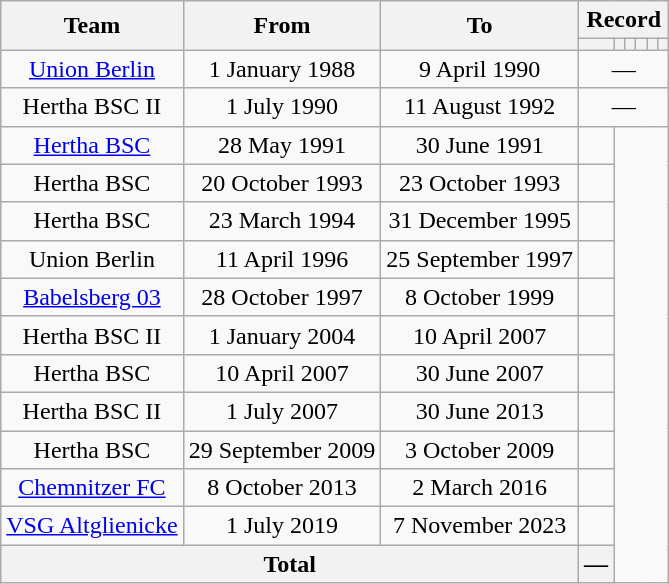<table class="wikitable" style="text-align: center">
<tr>
<th rowspan="2">Team</th>
<th rowspan="2">From</th>
<th rowspan="2">To</th>
<th colspan="6">Record</th>
</tr>
<tr>
<th></th>
<th></th>
<th></th>
<th></th>
<th></th>
<th></th>
</tr>
<tr>
<td><a href='#'>Union Berlin</a></td>
<td>1 January 1988</td>
<td>9 April 1990</td>
<td colspan="6">— </td>
</tr>
<tr>
<td>Hertha BSC II</td>
<td>1 July 1990</td>
<td>11 August 1992</td>
<td colspan="6">— </td>
</tr>
<tr>
<td><a href='#'>Hertha BSC</a></td>
<td>28 May 1991</td>
<td>30 June 1991<br></td>
<td></td>
</tr>
<tr>
<td>Hertha BSC</td>
<td>20 October 1993</td>
<td>23 October 1993<br></td>
<td></td>
</tr>
<tr>
<td>Hertha BSC</td>
<td>23 March 1994</td>
<td>31 December 1995<br></td>
<td></td>
</tr>
<tr>
<td>Union Berlin</td>
<td>11 April 1996</td>
<td>25 September 1997<br></td>
<td></td>
</tr>
<tr>
<td><a href='#'>Babelsberg 03</a></td>
<td>28 October 1997</td>
<td>8 October 1999<br></td>
<td><br></td>
</tr>
<tr>
<td>Hertha BSC II</td>
<td>1 January 2004</td>
<td>10 April 2007<br></td>
<td><br></td>
</tr>
<tr>
<td>Hertha BSC</td>
<td>10 April 2007</td>
<td>30 June 2007<br></td>
<td></td>
</tr>
<tr>
<td>Hertha BSC II</td>
<td>1 July 2007</td>
<td>30 June 2013<br></td>
<td><br></td>
</tr>
<tr>
<td>Hertha BSC</td>
<td>29 September 2009</td>
<td>3 October 2009<br></td>
<td></td>
</tr>
<tr>
<td><a href='#'>Chemnitzer FC</a></td>
<td>8 October 2013</td>
<td>2 March 2016<br></td>
<td></td>
</tr>
<tr>
<td><a href='#'>VSG Altglienicke</a></td>
<td>1 July 2019</td>
<td>7 November 2023<br></td>
<td></td>
</tr>
<tr>
<th colspan="3">Total<br></th>
<th>—</th>
</tr>
</table>
